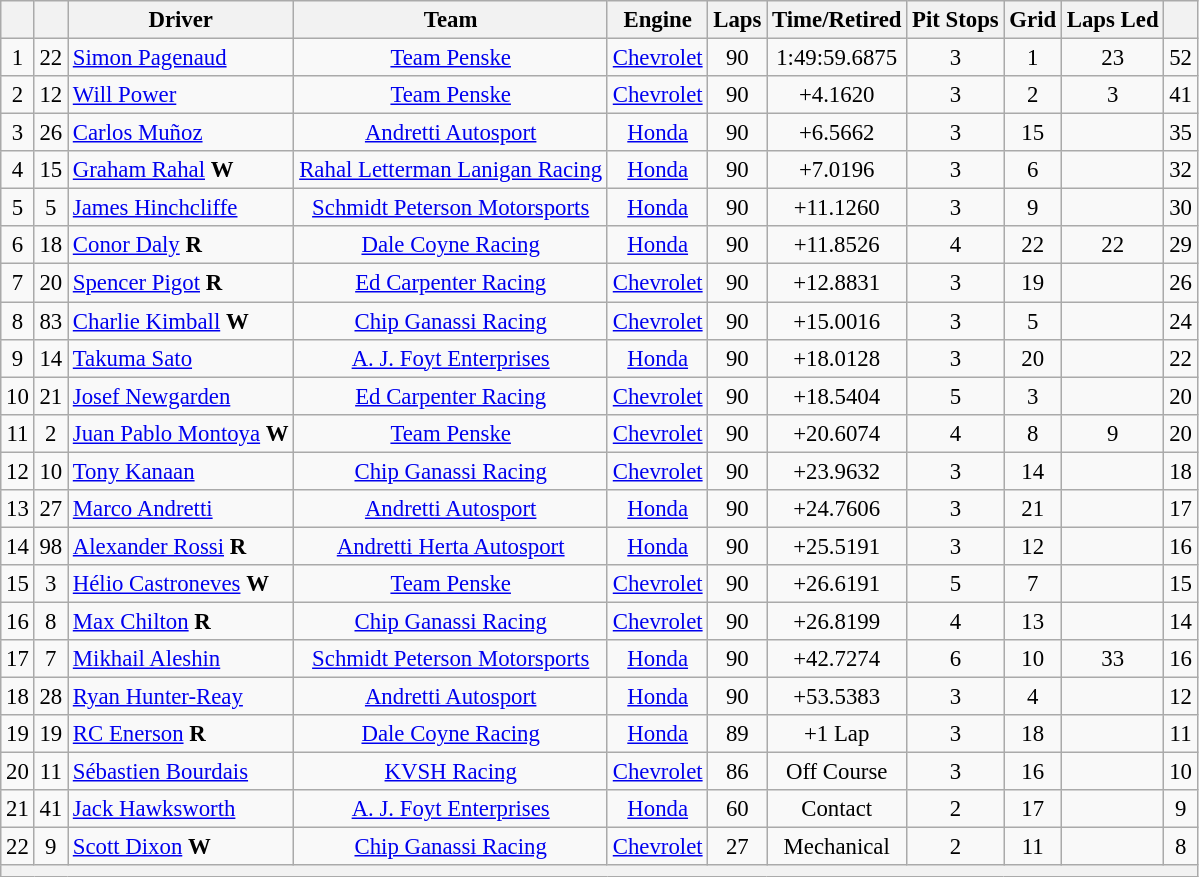<table class="wikitable" style="text-align:center; font-size: 95%;">
<tr>
<th></th>
<th></th>
<th>Driver</th>
<th>Team</th>
<th>Engine</th>
<th>Laps</th>
<th>Time/Retired</th>
<th>Pit Stops</th>
<th>Grid</th>
<th>Laps Led</th>
<th></th>
</tr>
<tr>
<td>1</td>
<td>22</td>
<td align="left"> <a href='#'>Simon Pagenaud</a></td>
<td><a href='#'>Team Penske</a></td>
<td><a href='#'>Chevrolet</a></td>
<td>90</td>
<td>1:49:59.6875</td>
<td>3</td>
<td>1</td>
<td>23</td>
<td>52</td>
</tr>
<tr>
<td>2</td>
<td>12</td>
<td align="left"> <a href='#'>Will Power</a></td>
<td><a href='#'>Team Penske</a></td>
<td><a href='#'>Chevrolet</a></td>
<td>90</td>
<td>+4.1620</td>
<td>3</td>
<td>2</td>
<td>3</td>
<td>41</td>
</tr>
<tr>
<td>3</td>
<td>26</td>
<td align="left"> <a href='#'>Carlos Muñoz</a></td>
<td><a href='#'>Andretti Autosport</a></td>
<td><a href='#'>Honda</a></td>
<td>90</td>
<td>+6.5662</td>
<td>3</td>
<td>15</td>
<td></td>
<td>35</td>
</tr>
<tr>
<td>4</td>
<td>15</td>
<td align="left"> <a href='#'>Graham Rahal</a> <strong><span>W</span></strong></td>
<td><a href='#'>Rahal Letterman Lanigan Racing</a></td>
<td><a href='#'>Honda</a></td>
<td>90</td>
<td>+7.0196</td>
<td>3</td>
<td>6</td>
<td></td>
<td>32</td>
</tr>
<tr>
<td>5</td>
<td>5</td>
<td align="left"> <a href='#'>James Hinchcliffe</a></td>
<td><a href='#'>Schmidt Peterson Motorsports</a></td>
<td><a href='#'>Honda</a></td>
<td>90</td>
<td>+11.1260</td>
<td>3</td>
<td>9</td>
<td></td>
<td>30</td>
</tr>
<tr>
<td>6</td>
<td>18</td>
<td align="left"> <a href='#'>Conor Daly</a> <strong><span>R</span></strong></td>
<td><a href='#'>Dale Coyne Racing</a></td>
<td><a href='#'>Honda</a></td>
<td>90</td>
<td>+11.8526</td>
<td>4</td>
<td>22</td>
<td>22</td>
<td>29</td>
</tr>
<tr>
<td>7</td>
<td>20</td>
<td align="left"> <a href='#'>Spencer Pigot</a> <strong><span>R</span></strong></td>
<td><a href='#'>Ed Carpenter Racing</a></td>
<td><a href='#'>Chevrolet</a></td>
<td>90</td>
<td>+12.8831</td>
<td>3</td>
<td>19</td>
<td></td>
<td>26</td>
</tr>
<tr>
<td>8</td>
<td>83</td>
<td align="left"> <a href='#'>Charlie Kimball</a> <strong><span>W</span></strong></td>
<td><a href='#'>Chip Ganassi Racing</a></td>
<td><a href='#'>Chevrolet</a></td>
<td>90</td>
<td>+15.0016</td>
<td>3</td>
<td>5</td>
<td></td>
<td>24</td>
</tr>
<tr>
<td>9</td>
<td>14</td>
<td align="left"> <a href='#'>Takuma Sato</a></td>
<td><a href='#'>A. J. Foyt Enterprises</a></td>
<td><a href='#'>Honda</a></td>
<td>90</td>
<td>+18.0128</td>
<td>3</td>
<td>20</td>
<td></td>
<td>22</td>
</tr>
<tr>
<td>10</td>
<td>21</td>
<td align="left"> <a href='#'>Josef Newgarden</a></td>
<td><a href='#'>Ed Carpenter Racing</a></td>
<td><a href='#'>Chevrolet</a></td>
<td>90</td>
<td>+18.5404</td>
<td>5</td>
<td>3</td>
<td></td>
<td>20</td>
</tr>
<tr>
<td>11</td>
<td>2</td>
<td align="left"> <a href='#'>Juan Pablo Montoya</a> <strong><span>W</span></strong></td>
<td><a href='#'>Team Penske</a></td>
<td><a href='#'>Chevrolet</a></td>
<td>90</td>
<td>+20.6074</td>
<td>4</td>
<td>8</td>
<td>9</td>
<td>20</td>
</tr>
<tr>
<td>12</td>
<td>10</td>
<td align="left"> <a href='#'>Tony Kanaan</a></td>
<td><a href='#'>Chip Ganassi Racing</a></td>
<td><a href='#'>Chevrolet</a></td>
<td>90</td>
<td>+23.9632</td>
<td>3</td>
<td>14</td>
<td></td>
<td>18</td>
</tr>
<tr>
<td>13</td>
<td>27</td>
<td align="left"> <a href='#'>Marco Andretti</a></td>
<td><a href='#'>Andretti Autosport</a></td>
<td><a href='#'>Honda</a></td>
<td>90</td>
<td>+24.7606</td>
<td>3</td>
<td>21</td>
<td></td>
<td>17</td>
</tr>
<tr>
<td>14</td>
<td>98</td>
<td align="left"> <a href='#'>Alexander Rossi</a> <strong><span>R</span></strong></td>
<td><a href='#'>Andretti Herta Autosport</a></td>
<td><a href='#'>Honda</a></td>
<td>90</td>
<td>+25.5191</td>
<td>3</td>
<td>12</td>
<td></td>
<td>16</td>
</tr>
<tr>
<td>15</td>
<td>3</td>
<td align="left"> <a href='#'>Hélio Castroneves</a> <strong><span>W</span></strong></td>
<td><a href='#'>Team Penske</a></td>
<td><a href='#'>Chevrolet</a></td>
<td>90</td>
<td>+26.6191</td>
<td>5</td>
<td>7</td>
<td></td>
<td>15</td>
</tr>
<tr>
<td>16</td>
<td>8</td>
<td align="left"> <a href='#'>Max Chilton</a> <strong><span>R</span></strong></td>
<td><a href='#'>Chip Ganassi Racing</a></td>
<td><a href='#'>Chevrolet</a></td>
<td>90</td>
<td>+26.8199</td>
<td>4</td>
<td>13</td>
<td></td>
<td>14</td>
</tr>
<tr>
<td>17</td>
<td>7</td>
<td align="left"> <a href='#'>Mikhail Aleshin</a></td>
<td><a href='#'>Schmidt Peterson Motorsports</a></td>
<td><a href='#'>Honda</a></td>
<td>90</td>
<td>+42.7274</td>
<td>6</td>
<td>10</td>
<td>33</td>
<td>16</td>
</tr>
<tr>
<td>18</td>
<td>28</td>
<td align="left"> <a href='#'>Ryan Hunter-Reay</a></td>
<td><a href='#'>Andretti Autosport</a></td>
<td><a href='#'>Honda</a></td>
<td>90</td>
<td>+53.5383</td>
<td>3</td>
<td>4</td>
<td></td>
<td>12</td>
</tr>
<tr>
<td>19</td>
<td>19</td>
<td align="left"> <a href='#'>RC Enerson</a> <strong><span>R</span></strong></td>
<td><a href='#'>Dale Coyne Racing</a></td>
<td><a href='#'>Honda</a></td>
<td>89</td>
<td>+1 Lap</td>
<td>3</td>
<td>18</td>
<td></td>
<td>11</td>
</tr>
<tr>
<td>20</td>
<td>11</td>
<td align="left"> <a href='#'>Sébastien Bourdais</a></td>
<td><a href='#'>KVSH Racing</a></td>
<td><a href='#'>Chevrolet</a></td>
<td>86</td>
<td>Off Course</td>
<td>3</td>
<td>16</td>
<td></td>
<td>10</td>
</tr>
<tr>
<td>21</td>
<td>41</td>
<td align="left"> <a href='#'>Jack Hawksworth</a></td>
<td><a href='#'>A. J. Foyt Enterprises</a></td>
<td><a href='#'>Honda</a></td>
<td>60</td>
<td>Contact</td>
<td>2</td>
<td>17</td>
<td></td>
<td>9</td>
</tr>
<tr>
<td>22</td>
<td>9</td>
<td align="left"> <a href='#'>Scott Dixon</a> <strong><span>W</span></strong></td>
<td><a href='#'>Chip Ganassi Racing</a></td>
<td><a href='#'>Chevrolet</a></td>
<td>27</td>
<td>Mechanical</td>
<td>2</td>
<td>11</td>
<td></td>
<td>8</td>
</tr>
<tr>
<th colspan=11></th>
</tr>
</table>
